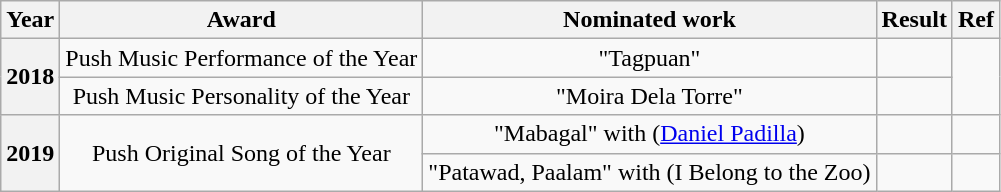<table class="wikitable sortable" style=text-align:center>
<tr>
<th>Year</th>
<th>Award</th>
<th>Nominated work</th>
<th>Result</th>
<th>Ref</th>
</tr>
<tr>
<th rowspan="2">2018</th>
<td>Push Music Performance of the Year</td>
<td align=center>"Tagpuan"</td>
<td></td>
<td rowspan="2"></td>
</tr>
<tr>
<td>Push Music Personality of the Year</td>
<td align=center>"Moira Dela Torre"</td>
<td></td>
</tr>
<tr>
<th rowspan="2">2019</th>
<td rowspan="2">Push Original Song of the Year</td>
<td align=center>"Mabagal" with (<a href='#'>Daniel Padilla</a>)</td>
<td></td>
<td></td>
</tr>
<tr>
<td align=center>"Patawad, Paalam" with (I Belong to the Zoo)</td>
<td></td>
<td></td>
</tr>
</table>
